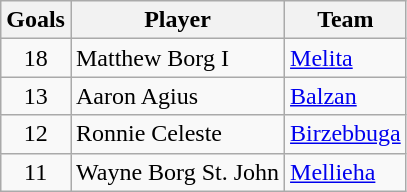<table class="wikitable">
<tr>
<th>Goals</th>
<th>Player</th>
<th>Team</th>
</tr>
<tr>
<td align=center>18</td>
<td> Matthew Borg I</td>
<td><a href='#'>Melita</a></td>
</tr>
<tr>
<td align=center>13</td>
<td> Aaron Agius</td>
<td><a href='#'>Balzan</a></td>
</tr>
<tr>
<td align=center>12</td>
<td> Ronnie Celeste</td>
<td><a href='#'>Birzebbuga</a></td>
</tr>
<tr>
<td align=center>11</td>
<td> Wayne Borg St. John</td>
<td><a href='#'>Mellieha</a></td>
</tr>
</table>
